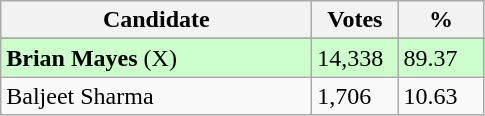<table class="wikitable sortable">
<tr>
<th width="200px">Candidate</th>
<th width="50px">Votes</th>
<th width="50px">%</th>
</tr>
<tr>
</tr>
<tr style="text-align:left; background:#cfc;">
<td><strong>Brian Mayes</strong> (X)</td>
<td>14,338</td>
<td>89.37</td>
</tr>
<tr>
<td>Baljeet Sharma</td>
<td>1,706</td>
<td>10.63</td>
</tr>
</table>
